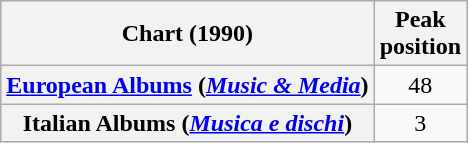<table class="wikitable sortable plainrowheaders" style="text-align:center">
<tr>
<th scope="col">Chart (1990)</th>
<th scope="col">Peak<br>position</th>
</tr>
<tr>
<th scope="row"><a href='#'>European Albums</a> (<em><a href='#'>Music & Media</a></em>)</th>
<td>48</td>
</tr>
<tr>
<th scope="row">Italian Albums (<em><a href='#'>Musica e dischi</a></em>)</th>
<td>3</td>
</tr>
</table>
